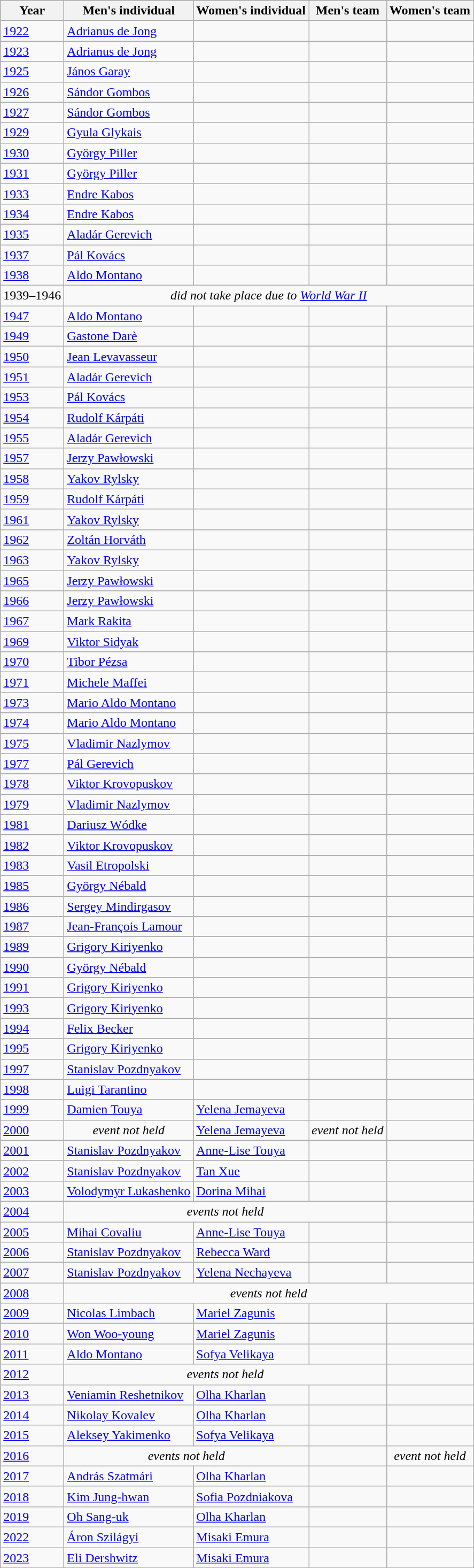<table class="wikitable">
<tr>
<th>Year</th>
<th>Men's individual</th>
<th>Women's individual</th>
<th>Men's team</th>
<th>Women's team</th>
</tr>
<tr>
<td><a href='#'>1922</a></td>
<td> <a href='#'>Adrianus de Jong</a></td>
<td></td>
<td></td>
<td></td>
</tr>
<tr>
<td><a href='#'>1923</a></td>
<td> <a href='#'>Adrianus de Jong</a></td>
<td></td>
<td></td>
<td></td>
</tr>
<tr>
<td><a href='#'>1925</a></td>
<td> <a href='#'>János Garay</a></td>
<td></td>
<td></td>
<td></td>
</tr>
<tr>
<td><a href='#'>1926</a></td>
<td> <a href='#'>Sándor Gombos</a></td>
<td></td>
<td></td>
<td></td>
</tr>
<tr>
<td><a href='#'>1927</a></td>
<td> <a href='#'>Sándor Gombos</a></td>
<td></td>
<td></td>
<td></td>
</tr>
<tr>
<td><a href='#'>1929</a></td>
<td> <a href='#'>Gyula Glykais</a></td>
<td></td>
<td></td>
<td></td>
</tr>
<tr>
<td><a href='#'>1930</a></td>
<td> <a href='#'>György Piller</a></td>
<td></td>
<td></td>
<td></td>
</tr>
<tr>
<td><a href='#'>1931</a></td>
<td> <a href='#'>György Piller</a></td>
<td></td>
<td></td>
<td></td>
</tr>
<tr>
<td><a href='#'>1933</a></td>
<td> <a href='#'>Endre Kabos</a></td>
<td></td>
<td></td>
<td></td>
</tr>
<tr>
<td><a href='#'>1934</a></td>
<td> <a href='#'>Endre Kabos</a></td>
<td></td>
<td></td>
<td></td>
</tr>
<tr>
<td><a href='#'>1935</a></td>
<td> <a href='#'>Aladár Gerevich</a></td>
<td></td>
<td></td>
<td></td>
</tr>
<tr>
<td><a href='#'>1937</a></td>
<td> <a href='#'>Pál Kovács</a></td>
<td></td>
<td></td>
<td></td>
</tr>
<tr>
<td><a href='#'>1938</a></td>
<td> <a href='#'>Aldo Montano</a></td>
<td></td>
<td></td>
<td></td>
</tr>
<tr>
<td>1939–1946</td>
<td colspan=4 align="center"><em>did not take place due to <a href='#'>World War II</a></em></td>
</tr>
<tr>
<td><a href='#'>1947</a></td>
<td> <a href='#'>Aldo Montano</a></td>
<td></td>
<td></td>
<td></td>
</tr>
<tr>
<td><a href='#'>1949</a></td>
<td> <a href='#'>Gastone Darè</a></td>
<td></td>
<td></td>
<td></td>
</tr>
<tr>
<td><a href='#'>1950</a></td>
<td> <a href='#'>Jean Levavasseur</a></td>
<td></td>
<td></td>
<td></td>
</tr>
<tr>
<td><a href='#'>1951</a></td>
<td> <a href='#'>Aladár Gerevich</a></td>
<td></td>
<td></td>
<td></td>
</tr>
<tr>
<td><a href='#'>1953</a></td>
<td> <a href='#'>Pál Kovács</a></td>
<td></td>
<td></td>
<td></td>
</tr>
<tr>
<td><a href='#'>1954</a></td>
<td> <a href='#'>Rudolf Kárpáti</a></td>
<td></td>
<td></td>
<td></td>
</tr>
<tr>
<td><a href='#'>1955</a></td>
<td> <a href='#'>Aladár Gerevich</a></td>
<td></td>
<td></td>
<td></td>
</tr>
<tr>
<td><a href='#'>1957</a></td>
<td> <a href='#'>Jerzy Pawłowski</a></td>
<td></td>
<td></td>
<td></td>
</tr>
<tr>
<td><a href='#'>1958</a></td>
<td> <a href='#'>Yakov Rylsky</a></td>
<td></td>
<td></td>
<td></td>
</tr>
<tr>
<td><a href='#'>1959</a></td>
<td> <a href='#'>Rudolf Kárpáti</a></td>
<td></td>
<td></td>
<td></td>
</tr>
<tr>
<td><a href='#'>1961</a></td>
<td> <a href='#'>Yakov Rylsky</a></td>
<td></td>
<td></td>
<td></td>
</tr>
<tr>
<td><a href='#'>1962</a></td>
<td> <a href='#'>Zoltán Horváth</a></td>
<td></td>
<td></td>
<td></td>
</tr>
<tr>
<td><a href='#'>1963</a></td>
<td> <a href='#'>Yakov Rylsky</a></td>
<td></td>
<td></td>
<td></td>
</tr>
<tr>
<td><a href='#'>1965</a></td>
<td> <a href='#'>Jerzy Pawłowski</a></td>
<td></td>
<td></td>
<td></td>
</tr>
<tr>
<td><a href='#'>1966</a></td>
<td> <a href='#'>Jerzy Pawłowski</a></td>
<td></td>
<td></td>
<td></td>
</tr>
<tr>
<td><a href='#'>1967</a></td>
<td> <a href='#'>Mark Rakita</a></td>
<td></td>
<td></td>
<td></td>
</tr>
<tr>
<td><a href='#'>1969</a></td>
<td> <a href='#'>Viktor Sidyak</a></td>
<td></td>
<td></td>
<td></td>
</tr>
<tr>
<td><a href='#'>1970</a></td>
<td> <a href='#'>Tibor Pézsa</a></td>
<td></td>
<td></td>
<td></td>
</tr>
<tr>
<td><a href='#'>1971</a></td>
<td> <a href='#'>Michele Maffei</a></td>
<td></td>
<td></td>
<td></td>
</tr>
<tr>
<td><a href='#'>1973</a></td>
<td> <a href='#'>Mario Aldo Montano</a></td>
<td></td>
<td></td>
<td></td>
</tr>
<tr>
<td><a href='#'>1974</a></td>
<td> <a href='#'>Mario Aldo Montano</a></td>
<td></td>
<td></td>
<td></td>
</tr>
<tr>
<td><a href='#'>1975</a></td>
<td> <a href='#'>Vladimir Nazlymov</a></td>
<td></td>
<td></td>
<td></td>
</tr>
<tr>
<td><a href='#'>1977</a></td>
<td> <a href='#'>Pál Gerevich</a></td>
<td></td>
<td></td>
<td></td>
</tr>
<tr>
<td><a href='#'>1978</a></td>
<td> <a href='#'>Viktor Krovopuskov</a></td>
<td></td>
<td></td>
<td></td>
</tr>
<tr>
<td><a href='#'>1979</a></td>
<td> <a href='#'>Vladimir Nazlymov</a></td>
<td></td>
<td></td>
<td></td>
</tr>
<tr>
<td><a href='#'>1981</a></td>
<td> <a href='#'>Dariusz Wódke</a></td>
<td></td>
<td></td>
<td></td>
</tr>
<tr>
<td><a href='#'>1982</a></td>
<td> <a href='#'>Viktor Krovopuskov</a></td>
<td></td>
<td></td>
<td></td>
</tr>
<tr>
<td><a href='#'>1983</a></td>
<td> <a href='#'>Vasil Etropolski</a></td>
<td></td>
<td></td>
<td></td>
</tr>
<tr>
<td><a href='#'>1985</a></td>
<td> <a href='#'>György Nébald</a></td>
<td></td>
<td></td>
<td></td>
</tr>
<tr>
<td><a href='#'>1986</a></td>
<td> <a href='#'>Sergey Mindirgasov</a></td>
<td></td>
<td></td>
<td></td>
</tr>
<tr>
<td><a href='#'>1987</a></td>
<td> <a href='#'>Jean-François Lamour</a></td>
<td></td>
<td></td>
<td></td>
</tr>
<tr>
<td><a href='#'>1989</a></td>
<td> <a href='#'>Grigory Kiriyenko</a></td>
<td></td>
<td></td>
<td></td>
</tr>
<tr>
<td><a href='#'>1990</a></td>
<td> <a href='#'>György Nébald</a></td>
<td></td>
<td></td>
<td></td>
</tr>
<tr>
<td><a href='#'>1991</a></td>
<td> <a href='#'>Grigory Kiriyenko</a></td>
<td></td>
<td></td>
<td></td>
</tr>
<tr>
<td><a href='#'>1993</a></td>
<td> <a href='#'>Grigory Kiriyenko</a></td>
<td></td>
<td></td>
<td></td>
</tr>
<tr>
<td><a href='#'>1994</a></td>
<td> <a href='#'>Felix Becker</a></td>
<td></td>
<td></td>
<td></td>
</tr>
<tr>
<td><a href='#'>1995</a></td>
<td> <a href='#'>Grigory Kiriyenko</a></td>
<td></td>
<td></td>
<td></td>
</tr>
<tr>
<td><a href='#'>1997</a></td>
<td> <a href='#'>Stanislav Pozdnyakov</a></td>
<td></td>
<td></td>
<td></td>
</tr>
<tr>
<td><a href='#'>1998</a></td>
<td> <a href='#'>Luigi Tarantino</a></td>
<td></td>
<td></td>
<td></td>
</tr>
<tr>
<td><a href='#'>1999</a></td>
<td> <a href='#'>Damien Touya</a></td>
<td> <a href='#'>Yelena Jemayeva</a></td>
<td></td>
<td></td>
</tr>
<tr>
<td><a href='#'>2000</a></td>
<td align=center><em>event not held</em></td>
<td> <a href='#'>Yelena Jemayeva</a></td>
<td align=center><em>event not held</em></td>
<td></td>
</tr>
<tr>
<td><a href='#'>2001</a></td>
<td> <a href='#'>Stanislav Pozdnyakov</a></td>
<td> <a href='#'>Anne-Lise Touya</a></td>
<td></td>
<td></td>
</tr>
<tr>
<td><a href='#'>2002</a></td>
<td> <a href='#'>Stanislav Pozdnyakov</a></td>
<td> <a href='#'>Tan Xue</a></td>
<td></td>
<td></td>
</tr>
<tr>
<td><a href='#'>2003</a></td>
<td> <a href='#'>Volodymyr Lukashenko</a></td>
<td> <a href='#'>Dorina Mihai</a></td>
<td></td>
<td></td>
</tr>
<tr>
<td><a href='#'>2004</a></td>
<td colspan=3 align=center><em>events not held</em></td>
<td></td>
</tr>
<tr>
<td><a href='#'>2005</a></td>
<td> <a href='#'>Mihai Covaliu</a></td>
<td> <a href='#'>Anne-Lise Touya</a></td>
<td></td>
<td></td>
</tr>
<tr>
<td><a href='#'>2006</a></td>
<td> <a href='#'>Stanislav Pozdnyakov</a></td>
<td> <a href='#'>Rebecca Ward</a></td>
<td></td>
<td></td>
</tr>
<tr>
<td><a href='#'>2007</a></td>
<td> <a href='#'>Stanislav Pozdnyakov</a></td>
<td> <a href='#'>Yelena Nechayeva</a></td>
<td></td>
<td></td>
</tr>
<tr>
<td><a href='#'>2008</a></td>
<td colspan=4 align=center><em>events not held</em></td>
</tr>
<tr>
<td><a href='#'>2009</a></td>
<td> <a href='#'>Nicolas Limbach</a></td>
<td> <a href='#'>Mariel Zagunis</a></td>
<td></td>
<td></td>
</tr>
<tr>
<td><a href='#'>2010</a></td>
<td> <a href='#'>Won Woo-young</a></td>
<td> <a href='#'>Mariel Zagunis</a></td>
<td></td>
<td></td>
</tr>
<tr>
<td><a href='#'>2011</a></td>
<td> <a href='#'>Aldo Montano</a></td>
<td> <a href='#'>Sofya Velikaya</a></td>
<td></td>
<td></td>
</tr>
<tr>
<td><a href='#'>2012</a></td>
<td colspan=3 align=center><em>events not held</em></td>
<td></td>
</tr>
<tr>
<td><a href='#'>2013</a></td>
<td> <a href='#'>Veniamin Reshetnikov</a></td>
<td> <a href='#'>Olha Kharlan</a></td>
<td></td>
<td></td>
</tr>
<tr>
<td><a href='#'>2014</a></td>
<td> <a href='#'>Nikolay Kovalev</a></td>
<td> <a href='#'>Olha Kharlan</a></td>
<td></td>
<td></td>
</tr>
<tr>
<td><a href='#'>2015</a></td>
<td> <a href='#'>Aleksey Yakimenko</a></td>
<td> <a href='#'>Sofya Velikaya</a></td>
<td></td>
<td></td>
</tr>
<tr>
<td><a href='#'>2016</a></td>
<td colspan=2 align=center><em>events not held</em></td>
<td></td>
<td align=center><em>event not held</em></td>
</tr>
<tr>
<td><a href='#'>2017</a></td>
<td> <a href='#'>András Szatmári</a></td>
<td> <a href='#'>Olha Kharlan</a></td>
<td></td>
<td></td>
</tr>
<tr>
<td><a href='#'>2018</a></td>
<td> <a href='#'>Kim Jung-hwan</a></td>
<td> <a href='#'>Sofia Pozdniakova</a></td>
<td></td>
<td></td>
</tr>
<tr>
<td><a href='#'>2019</a></td>
<td> <a href='#'>Oh Sang-uk</a></td>
<td> <a href='#'>Olha Kharlan</a></td>
<td></td>
<td></td>
</tr>
<tr>
<td><a href='#'>2022</a></td>
<td> <a href='#'>Áron Szilágyi</a></td>
<td> <a href='#'>Misaki Emura</a></td>
<td></td>
<td></td>
</tr>
<tr>
<td><a href='#'>2023</a></td>
<td> <a href='#'>Eli Dershwitz</a></td>
<td> <a href='#'>Misaki Emura</a></td>
<td></td>
<td></td>
</tr>
</table>
